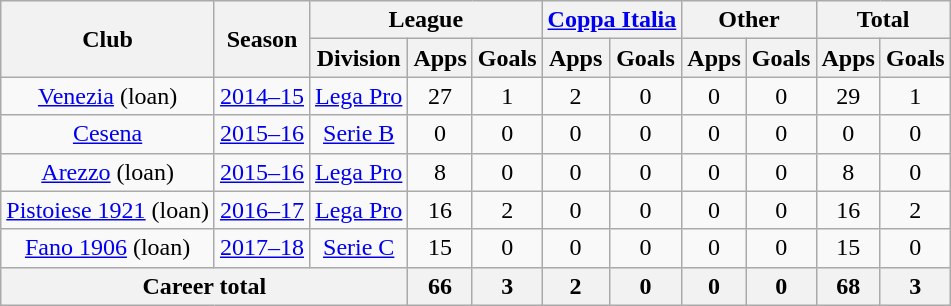<table class="wikitable" style="text-align:center">
<tr>
<th rowspan="2">Club</th>
<th rowspan="2">Season</th>
<th colspan="3">League</th>
<th colspan="2"><a href='#'>Coppa Italia</a></th>
<th colspan="2">Other</th>
<th colspan="2">Total</th>
</tr>
<tr>
<th>Division</th>
<th>Apps</th>
<th>Goals</th>
<th>Apps</th>
<th>Goals</th>
<th>Apps</th>
<th>Goals</th>
<th>Apps</th>
<th>Goals</th>
</tr>
<tr>
<td><a href='#'>Venezia</a> (loan)</td>
<td><a href='#'>2014–15</a></td>
<td><a href='#'>Lega Pro</a></td>
<td>27</td>
<td>1</td>
<td>2</td>
<td>0</td>
<td>0</td>
<td>0</td>
<td>29</td>
<td>1</td>
</tr>
<tr>
<td><a href='#'>Cesena</a></td>
<td><a href='#'>2015–16</a></td>
<td><a href='#'>Serie B</a></td>
<td>0</td>
<td>0</td>
<td>0</td>
<td>0</td>
<td>0</td>
<td>0</td>
<td>0</td>
<td>0</td>
</tr>
<tr>
<td><a href='#'>Arezzo</a> (loan)</td>
<td><a href='#'>2015–16</a></td>
<td><a href='#'>Lega Pro</a></td>
<td>8</td>
<td>0</td>
<td>0</td>
<td>0</td>
<td>0</td>
<td>0</td>
<td>8</td>
<td>0</td>
</tr>
<tr>
<td><a href='#'>Pistoiese 1921</a> (loan)</td>
<td><a href='#'>2016–17</a></td>
<td><a href='#'>Lega Pro</a></td>
<td>16</td>
<td>2</td>
<td>0</td>
<td>0</td>
<td>0</td>
<td>0</td>
<td>16</td>
<td>2</td>
</tr>
<tr>
<td><a href='#'>Fano 1906</a> (loan)</td>
<td><a href='#'>2017–18</a></td>
<td><a href='#'>Serie C</a></td>
<td>15</td>
<td>0</td>
<td>0</td>
<td>0</td>
<td>0</td>
<td>0</td>
<td>15</td>
<td>0</td>
</tr>
<tr>
<th colspan="3">Career total</th>
<th>66</th>
<th>3</th>
<th>2</th>
<th>0</th>
<th>0</th>
<th>0</th>
<th>68</th>
<th>3</th>
</tr>
</table>
